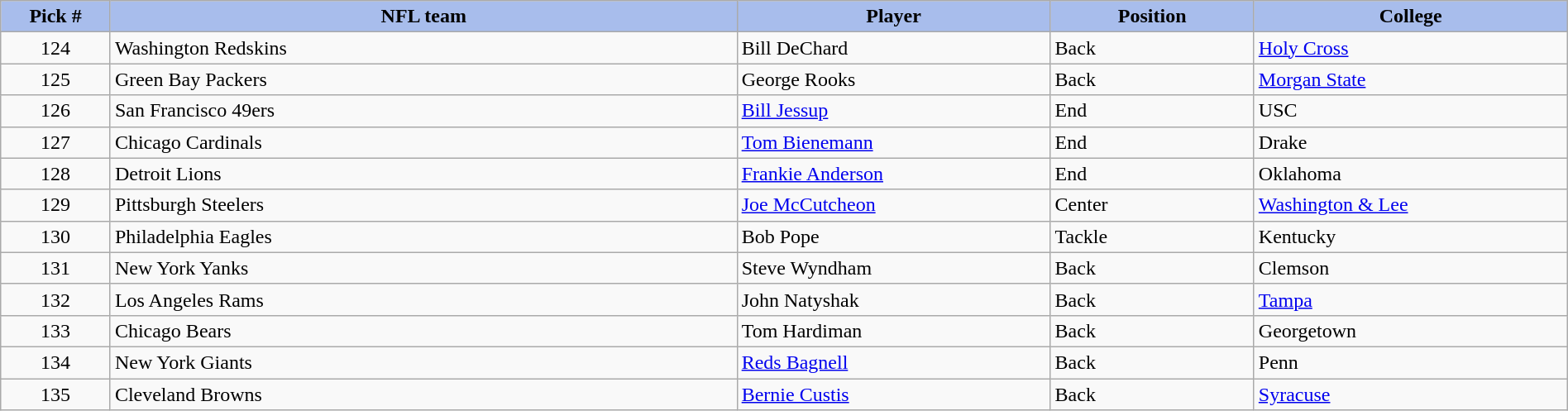<table class="wikitable sortable sortable" style="width: 100%">
<tr>
<th style="background:#A8BDEC;" width=7%>Pick #</th>
<th width=40% style="background:#A8BDEC;">NFL team</th>
<th width=20% style="background:#A8BDEC;">Player</th>
<th width=13% style="background:#A8BDEC;">Position</th>
<th style="background:#A8BDEC;">College</th>
</tr>
<tr>
<td align=center>124</td>
<td>Washington Redskins</td>
<td>Bill DeChard</td>
<td>Back</td>
<td><a href='#'>Holy Cross</a></td>
</tr>
<tr>
<td align=center>125</td>
<td>Green Bay Packers</td>
<td>George Rooks</td>
<td>Back</td>
<td><a href='#'>Morgan State</a></td>
</tr>
<tr>
<td align=center>126</td>
<td>San Francisco 49ers</td>
<td><a href='#'>Bill Jessup</a></td>
<td>End</td>
<td>USC</td>
</tr>
<tr>
<td align=center>127</td>
<td>Chicago Cardinals</td>
<td><a href='#'>Tom Bienemann</a></td>
<td>End</td>
<td>Drake</td>
</tr>
<tr>
<td align=center>128</td>
<td>Detroit Lions</td>
<td><a href='#'>Frankie Anderson</a></td>
<td>End</td>
<td>Oklahoma</td>
</tr>
<tr>
<td align=center>129</td>
<td>Pittsburgh Steelers</td>
<td><a href='#'>Joe McCutcheon</a></td>
<td>Center</td>
<td><a href='#'>Washington & Lee</a></td>
</tr>
<tr>
<td align=center>130</td>
<td>Philadelphia Eagles</td>
<td>Bob Pope</td>
<td>Tackle</td>
<td>Kentucky</td>
</tr>
<tr>
<td align=center>131</td>
<td>New York Yanks</td>
<td>Steve Wyndham</td>
<td>Back</td>
<td>Clemson</td>
</tr>
<tr>
<td align=center>132</td>
<td>Los Angeles Rams</td>
<td>John Natyshak</td>
<td>Back</td>
<td><a href='#'>Tampa</a></td>
</tr>
<tr>
<td align=center>133</td>
<td>Chicago Bears</td>
<td>Tom Hardiman</td>
<td>Back</td>
<td>Georgetown</td>
</tr>
<tr>
<td align=center>134</td>
<td>New York Giants</td>
<td><a href='#'>Reds Bagnell</a></td>
<td>Back</td>
<td>Penn</td>
</tr>
<tr>
<td align=center>135</td>
<td>Cleveland Browns</td>
<td><a href='#'>Bernie Custis</a></td>
<td>Back</td>
<td><a href='#'>Syracuse</a></td>
</tr>
</table>
